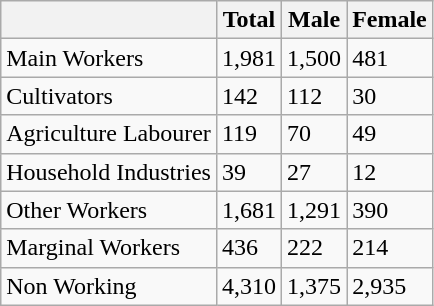<table class="wikitable">
<tr>
<th></th>
<th>Total</th>
<th>Male</th>
<th>Female</th>
</tr>
<tr>
<td>Main Workers</td>
<td>1,981</td>
<td>1,500</td>
<td>481</td>
</tr>
<tr>
<td>Cultivators</td>
<td>142</td>
<td>112</td>
<td>30</td>
</tr>
<tr>
<td>Agriculture Labourer</td>
<td>119</td>
<td>70</td>
<td>49</td>
</tr>
<tr>
<td>Household Industries</td>
<td>39</td>
<td>27</td>
<td>12</td>
</tr>
<tr>
<td>Other Workers</td>
<td>1,681</td>
<td>1,291</td>
<td>390</td>
</tr>
<tr>
<td>Marginal Workers</td>
<td>436</td>
<td>222</td>
<td>214</td>
</tr>
<tr>
<td>Non Working</td>
<td>4,310</td>
<td>1,375</td>
<td>2,935</td>
</tr>
</table>
